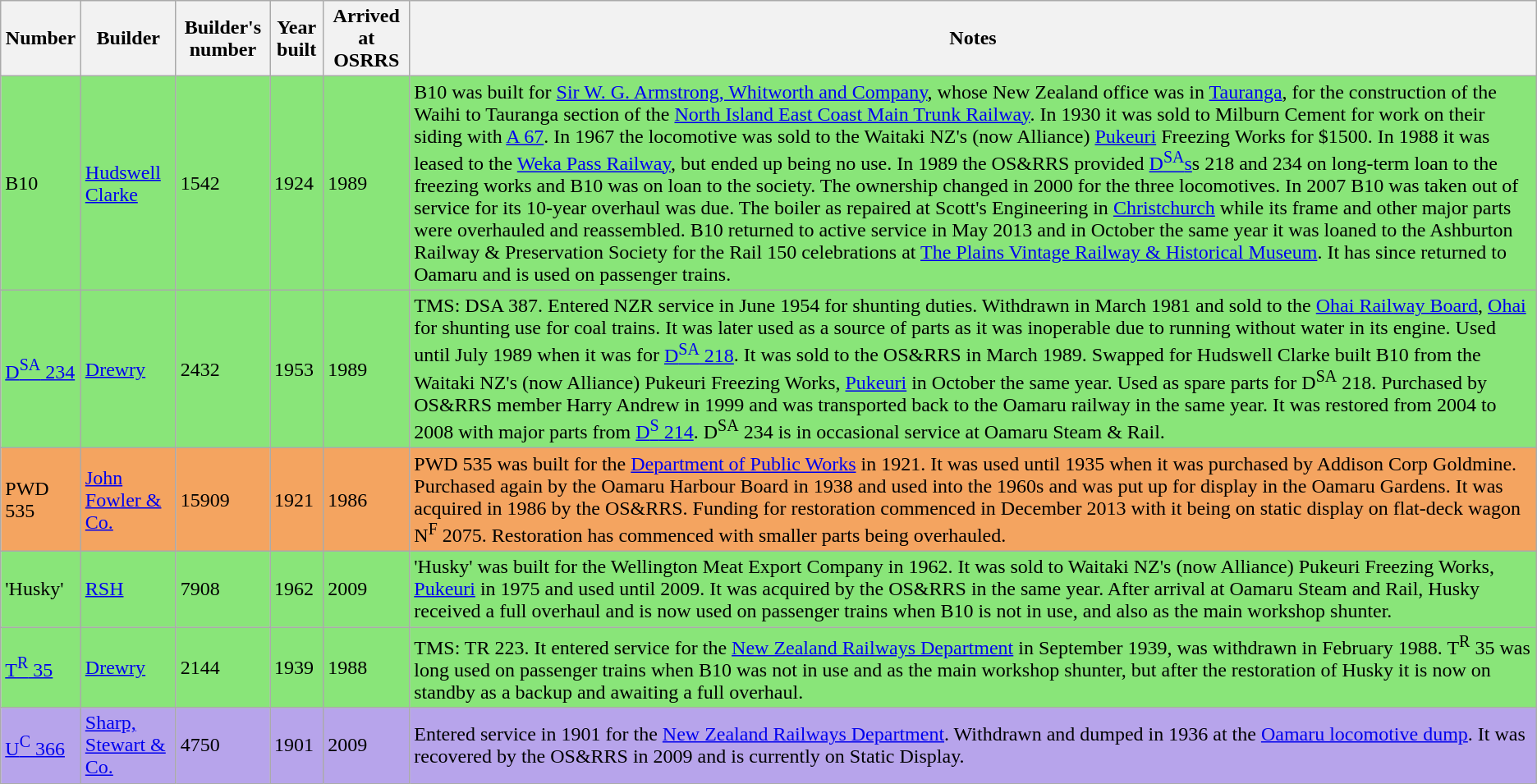<table class="sortable wikitable" border="1">
<tr>
<th>Number</th>
<th>Builder</th>
<th>Builder's number</th>
<th>Year built</th>
<th>Arrived at OSRRS</th>
<th>Notes</th>
</tr>
<tr style="background:#89E579;">
<td>B10</td>
<td><a href='#'>Hudswell Clarke</a></td>
<td>1542</td>
<td>1924</td>
<td>1989</td>
<td>B10 was built for <a href='#'>Sir W. G. Armstrong, Whitworth and Company</a>, whose New Zealand office was in <a href='#'>Tauranga</a>, for the construction of the Waihi to Tauranga section of the <a href='#'>North Island East Coast Main Trunk Railway</a>. In 1930 it was sold to Milburn Cement for work on their siding with <a href='#'>A 67</a>. In 1967 the locomotive was sold to the Waitaki NZ's (now Alliance) <a href='#'>Pukeuri</a> Freezing Works for $1500. In 1988 it was leased to the <a href='#'>Weka Pass Railway</a>, but ended up being no use. In 1989 the OS&RRS provided <a href='#'>D<sup>SA</sup>s</a>s 218 and 234 on long-term loan to the freezing works and B10 was on loan to the society. The ownership changed in 2000 for the three locomotives. In 2007 B10 was taken out of service for its 10-year overhaul was due. The boiler as repaired at Scott's Engineering in <a href='#'>Christchurch</a> while its frame and other major parts were overhauled and reassembled. B10 returned to active service in May 2013 and in October the same year it was loaned to the Ashburton Railway & Preservation Society for the Rail 150 celebrations at <a href='#'>The Plains Vintage Railway & Historical Museum</a>. It has since returned to Oamaru and is used on passenger trains.</td>
</tr>
<tr style="background:#89E579;">
<td><a href='#'>D<sup>SA</sup> 234</a></td>
<td><a href='#'>Drewry</a></td>
<td>2432</td>
<td>1953</td>
<td>1989</td>
<td>TMS: DSA 387. Entered NZR service in June 1954 for shunting duties. Withdrawn in March 1981 and sold to the <a href='#'>Ohai Railway Board</a>, <a href='#'>Ohai</a> for shunting use for coal trains. It was later used as a source of parts as it was inoperable due to running without water in its engine. Used until July 1989 when it was for <a href='#'>D<sup>SA</sup> 218</a>. It was sold to the OS&RRS in March 1989. Swapped for Hudswell Clarke built B10 from the Waitaki NZ's (now Alliance) Pukeuri Freezing Works, <a href='#'>Pukeuri</a> in October the same year. Used as spare parts for D<sup>SA</sup> 218. Purchased by OS&RRS member Harry Andrew in 1999 and was transported back to the Oamaru railway in the same year. It was restored from 2004 to 2008 with major parts from <a href='#'>D<sup>S</sup> 214</a>. D<sup>SA</sup> 234 is in occasional service at Oamaru Steam & Rail.</td>
</tr>
<tr style="background:#f4a460;">
<td>PWD 535</td>
<td><a href='#'>John Fowler & Co.</a></td>
<td>15909</td>
<td>1921</td>
<td>1986</td>
<td>PWD 535 was built for the <a href='#'>Department of Public Works</a> in 1921. It was used until 1935 when it was purchased by Addison Corp Goldmine. Purchased again by the Oamaru Harbour Board in 1938 and used into the 1960s and was put up for display in the Oamaru Gardens. It was acquired in 1986 by the OS&RRS. Funding for restoration commenced in December 2013 with it being on static display on flat-deck wagon N<sup>F</sup> 2075. Restoration has commenced with smaller parts being overhauled.</td>
</tr>
<tr style="background:#89E579;">
<td>'Husky'</td>
<td><a href='#'>RSH</a></td>
<td>7908</td>
<td>1962</td>
<td>2009</td>
<td>'Husky' was built for the Wellington Meat Export Company in 1962. It was sold to Waitaki NZ's (now Alliance) Pukeuri Freezing Works, <a href='#'>Pukeuri</a> in 1975 and used until 2009. It was acquired by the OS&RRS in the same year. After arrival at Oamaru Steam and Rail, Husky received a full overhaul and is now used on passenger trains when B10 is not in use, and also as the main workshop shunter.</td>
</tr>
<tr style="background:#89E579;">
<td><a href='#'>T<sup>R</sup> 35</a></td>
<td><a href='#'>Drewry</a></td>
<td>2144</td>
<td>1939</td>
<td>1988</td>
<td>TMS: TR 223. It entered service for the <a href='#'>New Zealand Railways Department</a> in September 1939, was withdrawn in February 1988. T<sup>R</sup> 35 was long used on passenger trains when B10 was not in use and as the main workshop shunter, but after the restoration of Husky it is now on standby as a backup and awaiting a full overhaul.</td>
</tr>
<tr style="background:#B7A4EB;">
<td><a href='#'>U<sup>C</sup> 366</a></td>
<td><a href='#'>Sharp, Stewart & Co.</a></td>
<td>4750</td>
<td>1901</td>
<td>2009</td>
<td>Entered service in 1901 for the <a href='#'>New Zealand Railways Department</a>. Withdrawn and dumped in 1936 at the <a href='#'>Oamaru locomotive dump</a>. It was recovered by the OS&RRS in 2009 and is currently on Static Display.</td>
</tr>
</table>
